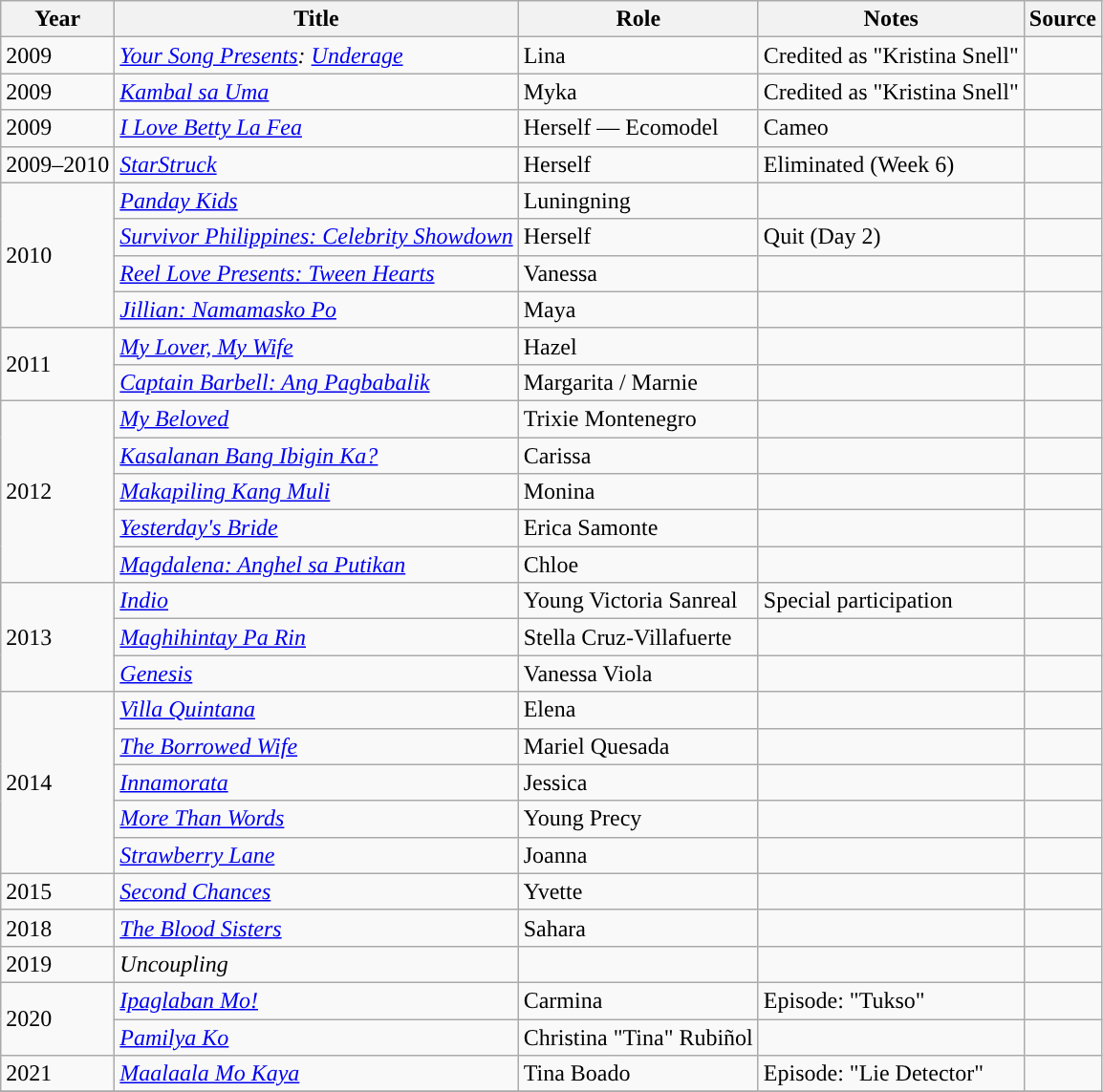<table class="wikitable sortable" >
<tr>
<th>Year</th>
<th>Title</th>
<th>Role</th>
<th class="unsortable">Notes </th>
<th class="unsortable">Source </th>
</tr>
<tr>
<td>2009</td>
<td><em><a href='#'>Your Song Presents</a>: <a href='#'>Underage</a></em></td>
<td>Lina</td>
<td>Credited as "Kristina Snell"</td>
<td></td>
</tr>
<tr>
<td>2009</td>
<td><em><a href='#'>Kambal sa Uma</a></em></td>
<td>Myka</td>
<td>Credited as "Kristina Snell"</td>
<td></td>
</tr>
<tr>
<td>2009</td>
<td><em><a href='#'>I Love Betty La Fea</a></em></td>
<td>Herself ― Ecomodel</td>
<td>Cameo</td>
<td></td>
</tr>
<tr>
<td>2009–2010</td>
<td><em><a href='#'>StarStruck</a></em></td>
<td>Herself</td>
<td>Eliminated (Week 6)</td>
<td></td>
</tr>
<tr>
<td rowspan="4">2010</td>
<td><em><a href='#'>Panday Kids</a></em></td>
<td>Luningning</td>
<td></td>
<td></td>
</tr>
<tr>
<td><em><a href='#'>Survivor Philippines: Celebrity Showdown</a></em></td>
<td>Herself</td>
<td>Quit (Day 2)</td>
<td></td>
</tr>
<tr>
<td><em><a href='#'>Reel Love Presents: Tween Hearts</a></em></td>
<td>Vanessa</td>
<td></td>
<td></td>
</tr>
<tr>
<td><em><a href='#'>Jillian: Namamasko Po</a></em></td>
<td>Maya</td>
<td></td>
<td></td>
</tr>
<tr>
<td rowspan="2">2011</td>
<td><em><a href='#'>My Lover, My Wife</a></em></td>
<td>Hazel</td>
<td></td>
<td></td>
</tr>
<tr>
<td><em><a href='#'>Captain Barbell: Ang Pagbabalik</a></em></td>
<td>Margarita / Marnie</td>
<td></td>
<td></td>
</tr>
<tr>
<td rowspan="5">2012</td>
<td><em><a href='#'>My Beloved</a></em></td>
<td>Trixie Montenegro</td>
<td></td>
<td></td>
</tr>
<tr>
<td><em><a href='#'>Kasalanan Bang Ibigin Ka?</a></em></td>
<td>Carissa</td>
<td></td>
<td></td>
</tr>
<tr>
<td><em><a href='#'>Makapiling Kang Muli</a></em></td>
<td>Monina</td>
<td></td>
<td></td>
</tr>
<tr>
<td><em><a href='#'>Yesterday's Bride</a></em></td>
<td>Erica Samonte</td>
<td></td>
<td></td>
</tr>
<tr>
<td><em><a href='#'>Magdalena: Anghel sa Putikan</a></em></td>
<td>Chloe</td>
<td></td>
<td></td>
</tr>
<tr>
<td rowspan="3">2013</td>
<td><em><a href='#'>Indio</a></em></td>
<td>Young Victoria Sanreal</td>
<td>Special participation</td>
<td></td>
</tr>
<tr>
<td><em><a href='#'>Maghihintay Pa Rin</a></em></td>
<td>Stella Cruz-Villafuerte</td>
<td></td>
<td></td>
</tr>
<tr>
<td><em><a href='#'>Genesis</a></em></td>
<td>Vanessa Viola</td>
<td></td>
<td></td>
</tr>
<tr>
<td rowspan="5">2014</td>
<td><em><a href='#'>Villa Quintana</a></em></td>
<td>Elena</td>
<td></td>
<td></td>
</tr>
<tr>
<td><em><a href='#'>The Borrowed Wife</a></em></td>
<td>Mariel Quesada</td>
<td></td>
<td></td>
</tr>
<tr>
<td><em><a href='#'>Innamorata</a></em></td>
<td>Jessica</td>
<td></td>
<td></td>
</tr>
<tr>
<td><em><a href='#'>More Than Words</a></em></td>
<td>Young Precy</td>
<td></td>
<td></td>
</tr>
<tr>
<td><em><a href='#'>Strawberry Lane</a></em></td>
<td>Joanna</td>
<td></td>
<td></td>
</tr>
<tr>
<td rowspan="1">2015</td>
<td><em><a href='#'>Second Chances</a></em></td>
<td>Yvette</td>
<td></td>
<td></td>
</tr>
<tr>
<td>2018</td>
<td><em><a href='#'>The Blood Sisters</a></em></td>
<td>Sahara</td>
<td></td>
<td></td>
</tr>
<tr>
<td>2019</td>
<td><em>Uncoupling</em></td>
<td></td>
<td></td>
<td></td>
</tr>
<tr>
<td rowspan="2">2020</td>
<td><em><a href='#'>Ipaglaban Mo!</a></em></td>
<td>Carmina</td>
<td>Episode: "Tukso"</td>
<td></td>
</tr>
<tr>
<td><em><a href='#'>Pamilya Ko</a></em></td>
<td>Christina "Tina" Rubiñol</td>
<td></td>
<td></td>
</tr>
<tr>
<td>2021</td>
<td><em><a href='#'>Maalaala Mo Kaya</a></em></td>
<td>Tina Boado</td>
<td>Episode: "Lie Detector"</td>
<td></td>
</tr>
<tr>
</tr>
</table>
